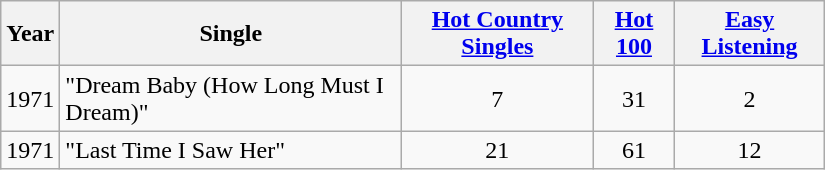<table border=1 cellspacing=0 cellpadding=2 width="550px" class="wikitable">
<tr>
<th align="left">Year</th>
<th align="left">Single</th>
<th align="left"><a href='#'>Hot Country Singles</a></th>
<th align="left"><a href='#'>Hot 100</a></th>
<th align="left"><a href='#'>Easy Listening</a></th>
</tr>
<tr>
<td align="center">1971</td>
<td align="left">"Dream Baby (How Long Must I Dream)"</td>
<td align="center">7</td>
<td align="center">31</td>
<td align="center">2</td>
</tr>
<tr>
<td align="center">1971</td>
<td align="left">"Last Time I Saw Her"</td>
<td align="center">21</td>
<td align="center">61</td>
<td align="center">12</td>
</tr>
</table>
